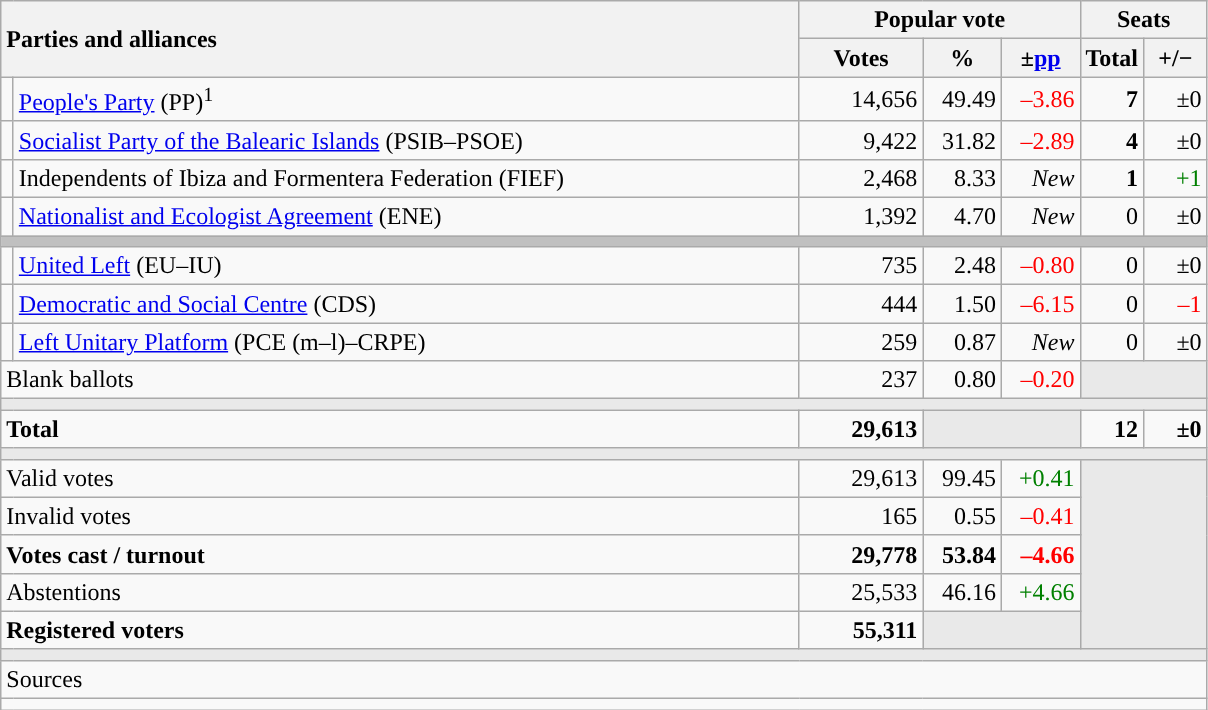<table class="wikitable" style="text-align:right;">
<tr>
<th style="text-align:left;" rowspan="2" colspan="2" width="525">Parties and alliances</th>
<th colspan="3">Popular vote</th>
<th colspan="2">Seats</th>
</tr>
<tr>
<th width="75">Votes</th>
<th width="45">%</th>
<th width="45">±<a href='#'>pp</a></th>
<th width="35">Total</th>
<th width="35">+/−</th>
</tr>
<tr>
<td width="1" style="color:inherit;background:"></td>
<td align="left"><a href='#'>People's Party</a> (PP)<sup>1</sup></td>
<td>14,656</td>
<td>49.49</td>
<td style="color:red;">–3.86</td>
<td><strong>7</strong></td>
<td>±0</td>
</tr>
<tr>
<td style="color:inherit;background:"></td>
<td align="left"><a href='#'>Socialist Party of the Balearic Islands</a> (PSIB–PSOE)</td>
<td>9,422</td>
<td>31.82</td>
<td style="color:red;">–2.89</td>
<td><strong>4</strong></td>
<td>±0</td>
</tr>
<tr>
<td style="color:inherit;background:"></td>
<td align="left">Independents of Ibiza and Formentera Federation (FIEF)</td>
<td>2,468</td>
<td>8.33</td>
<td><em>New</em></td>
<td><strong>1</strong></td>
<td style="color:green;">+1</td>
</tr>
<tr>
<td style="color:inherit;background:"></td>
<td align="left"><a href='#'>Nationalist and Ecologist Agreement</a> (ENE)</td>
<td>1,392</td>
<td>4.70</td>
<td><em>New</em></td>
<td>0</td>
<td>±0</td>
</tr>
<tr>
<td colspan="7" bgcolor="#C0C0C0"></td>
</tr>
<tr>
<td style="color:inherit;background:"></td>
<td align="left"><a href='#'>United Left</a> (EU–IU)</td>
<td>735</td>
<td>2.48</td>
<td style="color:red;">–0.80</td>
<td>0</td>
<td>±0</td>
</tr>
<tr>
<td style="color:inherit;background:"></td>
<td align="left"><a href='#'>Democratic and Social Centre</a> (CDS)</td>
<td>444</td>
<td>1.50</td>
<td style="color:red;">–6.15</td>
<td>0</td>
<td style="color:red;">–1</td>
</tr>
<tr>
<td bgcolor=></td>
<td align="left"><a href='#'>Left Unitary Platform</a> (PCE (m–l)–CRPE)</td>
<td>259</td>
<td>0.87</td>
<td><em>New</em></td>
<td>0</td>
<td>±0</td>
</tr>
<tr>
<td align="left" colspan="2">Blank ballots</td>
<td>237</td>
<td>0.80</td>
<td style="color:red;">–0.20</td>
<td bgcolor="#E9E9E9" colspan="2"></td>
</tr>
<tr>
<td colspan="7" bgcolor="#E9E9E9"></td>
</tr>
<tr style="font-weight:bold;">
<td align="left" colspan="2">Total</td>
<td>29,613</td>
<td bgcolor="#E9E9E9" colspan="2"></td>
<td>12</td>
<td>±0</td>
</tr>
<tr>
<td colspan="7" bgcolor="#E9E9E9"></td>
</tr>
<tr>
<td align="left" colspan="2">Valid votes</td>
<td>29,613</td>
<td>99.45</td>
<td style="color:green;">+0.41</td>
<td bgcolor="#E9E9E9" colspan="2" rowspan="5"></td>
</tr>
<tr>
<td align="left" colspan="2">Invalid votes</td>
<td>165</td>
<td>0.55</td>
<td style="color:red;">–0.41</td>
</tr>
<tr style="font-weight:bold;">
<td align="left" colspan="2">Votes cast / turnout</td>
<td>29,778</td>
<td>53.84</td>
<td style="color:red;">–4.66</td>
</tr>
<tr>
<td align="left" colspan="2">Abstentions</td>
<td>25,533</td>
<td>46.16</td>
<td style="color:green;">+4.66</td>
</tr>
<tr style="font-weight:bold;">
<td align="left" colspan="2">Registered voters</td>
<td>55,311</td>
<td bgcolor="#E9E9E9" colspan="2"></td>
</tr>
<tr>
<td colspan="7" bgcolor="#E9E9E9"></td>
</tr>
<tr>
<td align="left" colspan="7">Sources</td>
</tr>
<tr>
<td colspan="7" style="text-align:left; max-width:790px;"></td>
</tr>
</table>
